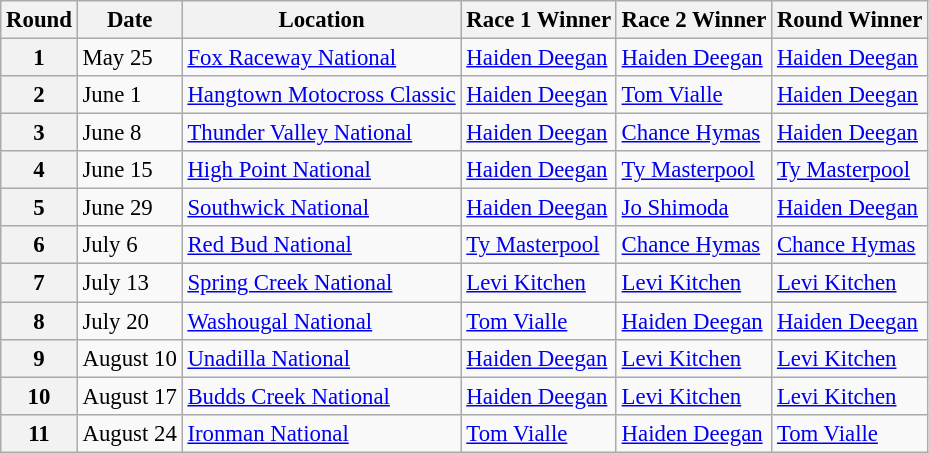<table class="wikitable" style="font-size: 95%;">
<tr>
<th align=center>Round</th>
<th align=center>Date</th>
<th align=center>Location</th>
<th align=center>Race 1 Winner</th>
<th align=center>Race 2 Winner</th>
<th align=center>Round Winner</th>
</tr>
<tr>
<th>1</th>
<td>May 25</td>
<td> <a href='#'>Fox Raceway National</a></td>
<td> <a href='#'>Haiden Deegan</a></td>
<td> <a href='#'>Haiden Deegan</a></td>
<td> <a href='#'>Haiden Deegan</a></td>
</tr>
<tr>
<th>2</th>
<td>June 1</td>
<td> <a href='#'>Hangtown Motocross Classic</a></td>
<td> <a href='#'>Haiden Deegan</a></td>
<td> <a href='#'>Tom Vialle</a></td>
<td> <a href='#'>Haiden Deegan</a></td>
</tr>
<tr>
<th>3</th>
<td>June 8</td>
<td> <a href='#'>Thunder Valley National</a></td>
<td> <a href='#'>Haiden Deegan</a></td>
<td> <a href='#'>Chance Hymas</a></td>
<td> <a href='#'>Haiden Deegan</a></td>
</tr>
<tr>
<th>4</th>
<td>June 15</td>
<td> <a href='#'>High Point National</a></td>
<td> <a href='#'>Haiden Deegan</a></td>
<td> <a href='#'>Ty Masterpool</a></td>
<td> <a href='#'>Ty Masterpool</a></td>
</tr>
<tr>
<th>5</th>
<td>June 29</td>
<td> <a href='#'>Southwick National</a></td>
<td> <a href='#'>Haiden Deegan</a></td>
<td> <a href='#'>Jo Shimoda</a></td>
<td> <a href='#'>Haiden Deegan</a></td>
</tr>
<tr>
<th>6</th>
<td>July 6</td>
<td> <a href='#'>Red Bud National</a></td>
<td> <a href='#'>Ty Masterpool</a></td>
<td> <a href='#'>Chance Hymas</a></td>
<td> <a href='#'>Chance Hymas</a></td>
</tr>
<tr>
<th>7</th>
<td>July 13</td>
<td> <a href='#'>Spring Creek National</a></td>
<td> <a href='#'>Levi Kitchen</a></td>
<td> <a href='#'>Levi Kitchen</a></td>
<td> <a href='#'>Levi Kitchen</a></td>
</tr>
<tr>
<th>8</th>
<td>July 20</td>
<td> <a href='#'>Washougal National</a></td>
<td> <a href='#'>Tom Vialle</a></td>
<td> <a href='#'>Haiden Deegan</a></td>
<td> <a href='#'>Haiden Deegan</a></td>
</tr>
<tr>
<th>9</th>
<td>August 10</td>
<td> <a href='#'>Unadilla National</a></td>
<td> <a href='#'>Haiden Deegan</a></td>
<td> <a href='#'>Levi Kitchen</a></td>
<td> <a href='#'>Levi Kitchen</a></td>
</tr>
<tr>
<th>10</th>
<td>August 17</td>
<td> <a href='#'>Budds Creek National</a></td>
<td> <a href='#'>Haiden Deegan</a></td>
<td> <a href='#'>Levi Kitchen</a></td>
<td> <a href='#'>Levi Kitchen</a></td>
</tr>
<tr>
<th>11</th>
<td>August 24</td>
<td> <a href='#'>Ironman National</a></td>
<td> <a href='#'>Tom Vialle</a></td>
<td> <a href='#'>Haiden Deegan</a></td>
<td> <a href='#'>Tom Vialle</a></td>
</tr>
</table>
